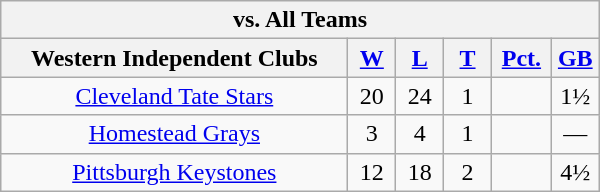<table class="wikitable" width="400em" style="text-align:center;">
<tr>
<th colspan="6">vs. All Teams</th>
</tr>
<tr>
<th width="58%">Western Independent Clubs</th>
<th width="8%"><a href='#'>W</a></th>
<th width="8%"><a href='#'>L</a></th>
<th width="8%"><a href='#'>T</a></th>
<th width="10%"><a href='#'>Pct.</a></th>
<th width="8%"><a href='#'>GB</a></th>
</tr>
<tr>
<td><a href='#'>Cleveland Tate Stars</a></td>
<td>20</td>
<td>24</td>
<td>1</td>
<td></td>
<td>1½</td>
</tr>
<tr>
<td><a href='#'>Homestead Grays</a></td>
<td>3</td>
<td>4</td>
<td>1</td>
<td></td>
<td>—</td>
</tr>
<tr>
<td><a href='#'>Pittsburgh Keystones</a></td>
<td>12</td>
<td>18</td>
<td>2</td>
<td></td>
<td>4½</td>
</tr>
</table>
